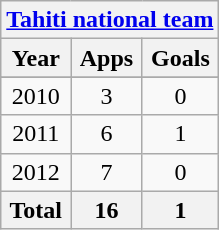<table class="wikitable" style="text-align:center">
<tr>
<th colspan=3><a href='#'>Tahiti national team</a></th>
</tr>
<tr>
<th>Year</th>
<th>Apps</th>
<th>Goals</th>
</tr>
<tr>
</tr>
<tr>
<td>2010</td>
<td>3</td>
<td>0</td>
</tr>
<tr>
<td>2011</td>
<td>6</td>
<td>1</td>
</tr>
<tr>
<td>2012</td>
<td>7</td>
<td>0</td>
</tr>
<tr>
<th>Total</th>
<th>16</th>
<th>1</th>
</tr>
</table>
